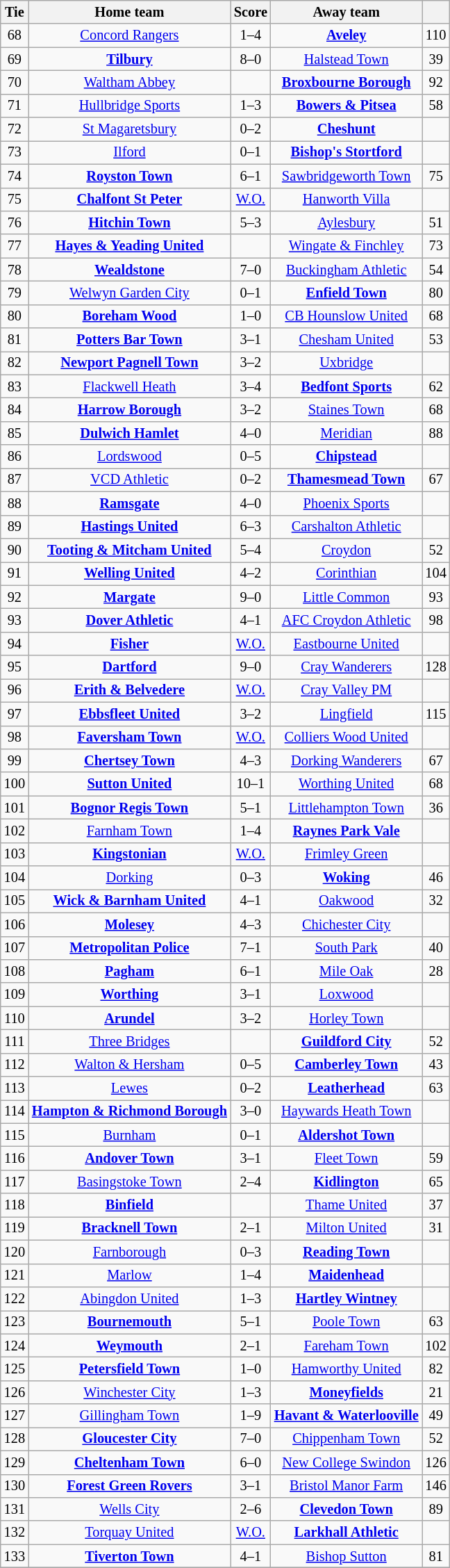<table class="wikitable" style="text-align: center; font-size:85%">
<tr>
<th>Tie</th>
<th>Home team</th>
<th>Score</th>
<th>Away team</th>
<th></th>
</tr>
<tr>
<td>68</td>
<td><a href='#'>Concord Rangers</a></td>
<td>1–4</td>
<td><strong><a href='#'>Aveley</a></strong></td>
<td>110</td>
</tr>
<tr>
<td>69</td>
<td><strong><a href='#'>Tilbury</a></strong></td>
<td>8–0</td>
<td><a href='#'>Halstead Town</a></td>
<td>39</td>
</tr>
<tr>
<td>70</td>
<td><a href='#'>Waltham Abbey</a></td>
<td></td>
<td><strong><a href='#'>Broxbourne Borough</a></strong></td>
<td>92</td>
</tr>
<tr>
<td>71</td>
<td><a href='#'>Hullbridge Sports</a></td>
<td>1–3</td>
<td><strong><a href='#'>Bowers & Pitsea</a></strong></td>
<td>58</td>
</tr>
<tr>
<td>72</td>
<td><a href='#'>St Magaretsbury</a></td>
<td>0–2</td>
<td><strong><a href='#'>Cheshunt</a></strong></td>
<td></td>
</tr>
<tr>
<td>73</td>
<td><a href='#'>Ilford</a></td>
<td>0–1</td>
<td><strong><a href='#'>Bishop's Stortford</a></strong></td>
<td></td>
</tr>
<tr>
<td>74</td>
<td><strong><a href='#'>Royston Town</a></strong></td>
<td>6–1</td>
<td><a href='#'>Sawbridgeworth Town</a></td>
<td>75</td>
</tr>
<tr>
<td>75</td>
<td><strong><a href='#'>Chalfont St Peter</a></strong></td>
<td><a href='#'>W.O.</a></td>
<td><a href='#'>Hanworth Villa</a></td>
<td></td>
</tr>
<tr>
<td>76</td>
<td><strong><a href='#'>Hitchin Town</a></strong></td>
<td>5–3 </td>
<td><a href='#'>Aylesbury</a></td>
<td>51</td>
</tr>
<tr>
<td>77</td>
<td><strong><a href='#'>Hayes & Yeading United</a></strong></td>
<td></td>
<td><a href='#'>Wingate & Finchley</a></td>
<td>73</td>
</tr>
<tr>
<td>78</td>
<td><strong><a href='#'>Wealdstone</a></strong></td>
<td>7–0</td>
<td><a href='#'>Buckingham Athletic</a></td>
<td>54</td>
</tr>
<tr>
<td>79</td>
<td><a href='#'>Welwyn Garden City</a></td>
<td>0–1</td>
<td><strong><a href='#'>Enfield Town</a></strong></td>
<td>80</td>
</tr>
<tr>
<td>80</td>
<td><strong><a href='#'>Boreham Wood</a></strong></td>
<td>1–0</td>
<td><a href='#'>CB Hounslow United</a></td>
<td>68</td>
</tr>
<tr>
<td>81</td>
<td><strong><a href='#'>Potters Bar Town</a></strong></td>
<td>3–1</td>
<td><a href='#'>Chesham United</a></td>
<td>53</td>
</tr>
<tr>
<td>82</td>
<td><strong><a href='#'>Newport Pagnell Town</a></strong></td>
<td>3–2</td>
<td><a href='#'>Uxbridge</a></td>
<td></td>
</tr>
<tr>
<td>83</td>
<td><a href='#'>Flackwell Heath</a></td>
<td>3–4</td>
<td><strong><a href='#'>Bedfont Sports</a></strong></td>
<td>62</td>
</tr>
<tr>
<td>84</td>
<td><strong><a href='#'>Harrow Borough</a></strong></td>
<td>3–2 </td>
<td><a href='#'>Staines Town</a></td>
<td>68</td>
</tr>
<tr>
<td>85</td>
<td><strong><a href='#'>Dulwich Hamlet</a></strong></td>
<td>4–0</td>
<td><a href='#'>Meridian</a></td>
<td>88</td>
</tr>
<tr>
<td>86</td>
<td><a href='#'>Lordswood</a></td>
<td>0–5</td>
<td><strong><a href='#'>Chipstead</a></strong></td>
<td></td>
</tr>
<tr>
<td>87</td>
<td><a href='#'>VCD Athletic</a></td>
<td>0–2</td>
<td><strong><a href='#'>Thamesmead Town</a></strong></td>
<td>67</td>
</tr>
<tr>
<td>88</td>
<td><strong><a href='#'>Ramsgate</a></strong></td>
<td>4–0</td>
<td><a href='#'>Phoenix Sports</a></td>
<td></td>
</tr>
<tr>
<td>89</td>
<td><strong><a href='#'>Hastings United</a></strong></td>
<td>6–3</td>
<td><a href='#'>Carshalton Athletic</a></td>
<td></td>
</tr>
<tr>
<td>90</td>
<td><strong><a href='#'>Tooting & Mitcham United</a></strong></td>
<td>5–4 </td>
<td><a href='#'>Croydon</a></td>
<td>52</td>
</tr>
<tr>
<td>91</td>
<td><strong><a href='#'>Welling United</a></strong></td>
<td>4–2</td>
<td><a href='#'>Corinthian</a></td>
<td>104</td>
</tr>
<tr>
<td>92</td>
<td><strong><a href='#'>Margate</a></strong></td>
<td>9–0</td>
<td><a href='#'>Little Common</a></td>
<td>93</td>
</tr>
<tr>
<td>93</td>
<td><strong><a href='#'>Dover Athletic</a></strong></td>
<td>4–1</td>
<td><a href='#'>AFC Croydon Athletic</a></td>
<td>98</td>
</tr>
<tr>
<td>94</td>
<td><strong><a href='#'>Fisher</a></strong></td>
<td><a href='#'>W.O.</a></td>
<td><a href='#'>Eastbourne United</a></td>
<td></td>
</tr>
<tr>
<td>95</td>
<td><strong><a href='#'>Dartford</a></strong></td>
<td>9–0</td>
<td><a href='#'>Cray Wanderers</a></td>
<td>128</td>
</tr>
<tr>
<td>96</td>
<td><strong><a href='#'>Erith & Belvedere</a></strong></td>
<td><a href='#'>W.O.</a></td>
<td><a href='#'>Cray Valley PM</a></td>
<td></td>
</tr>
<tr>
<td>97</td>
<td><strong><a href='#'>Ebbsfleet United</a></strong></td>
<td>3–2</td>
<td><a href='#'>Lingfield</a></td>
<td>115</td>
</tr>
<tr>
<td>98</td>
<td><strong><a href='#'>Faversham Town</a></strong></td>
<td><a href='#'>W.O.</a></td>
<td><a href='#'>Colliers Wood United</a></td>
<td></td>
</tr>
<tr>
<td>99</td>
<td><strong><a href='#'>Chertsey Town</a></strong></td>
<td>4–3</td>
<td><a href='#'>Dorking Wanderers</a></td>
<td>67</td>
</tr>
<tr>
<td>100</td>
<td><strong><a href='#'>Sutton United</a></strong></td>
<td>10–1</td>
<td><a href='#'>Worthing United</a></td>
<td>68</td>
</tr>
<tr>
<td>101</td>
<td><strong><a href='#'>Bognor Regis Town</a></strong></td>
<td>5–1</td>
<td><a href='#'>Littlehampton Town</a></td>
<td>36</td>
</tr>
<tr>
<td>102</td>
<td><a href='#'>Farnham Town</a></td>
<td>1–4</td>
<td><strong><a href='#'>Raynes Park Vale</a></strong></td>
<td></td>
</tr>
<tr>
<td>103</td>
<td><strong><a href='#'>Kingstonian</a></strong></td>
<td><a href='#'>W.O.</a></td>
<td><a href='#'>Frimley Green</a></td>
<td></td>
</tr>
<tr>
<td>104</td>
<td><a href='#'>Dorking</a></td>
<td>0–3</td>
<td><strong><a href='#'>Woking</a></strong></td>
<td>46</td>
</tr>
<tr>
<td>105</td>
<td><strong><a href='#'>Wick & Barnham United</a></strong></td>
<td>4–1</td>
<td><a href='#'>Oakwood</a></td>
<td>32</td>
</tr>
<tr>
<td>106</td>
<td><strong><a href='#'>Molesey</a></strong></td>
<td>4–3</td>
<td><a href='#'>Chichester City</a></td>
<td></td>
</tr>
<tr>
<td>107</td>
<td><strong><a href='#'>Metropolitan Police</a></strong></td>
<td>7–1</td>
<td><a href='#'>South Park</a></td>
<td>40</td>
</tr>
<tr>
<td>108</td>
<td><strong><a href='#'>Pagham</a></strong></td>
<td>6–1</td>
<td><a href='#'>Mile Oak</a></td>
<td>28</td>
</tr>
<tr>
<td>109</td>
<td><strong><a href='#'>Worthing</a></strong></td>
<td>3–1 </td>
<td><a href='#'>Loxwood</a></td>
<td></td>
</tr>
<tr>
<td>110</td>
<td><strong><a href='#'>Arundel</a></strong></td>
<td>3–2</td>
<td><a href='#'>Horley Town</a></td>
<td></td>
</tr>
<tr>
<td>111</td>
<td><a href='#'>Three Bridges</a></td>
<td></td>
<td><strong><a href='#'>Guildford City</a></strong></td>
<td>52</td>
</tr>
<tr>
<td>112</td>
<td><a href='#'>Walton & Hersham</a></td>
<td>0–5</td>
<td><strong><a href='#'>Camberley Town</a></strong></td>
<td>43</td>
</tr>
<tr>
<td>113</td>
<td><a href='#'>Lewes</a></td>
<td>0–2</td>
<td><strong><a href='#'>Leatherhead</a></strong></td>
<td>63</td>
</tr>
<tr>
<td>114</td>
<td><strong><a href='#'>Hampton & Richmond Borough</a></strong></td>
<td>3–0</td>
<td><a href='#'>Haywards Heath Town</a></td>
<td></td>
</tr>
<tr>
<td>115</td>
<td><a href='#'>Burnham</a></td>
<td>0–1</td>
<td><strong><a href='#'>Aldershot Town</a></strong></td>
<td></td>
</tr>
<tr>
<td>116</td>
<td><strong><a href='#'>Andover Town</a></strong></td>
<td>3–1</td>
<td><a href='#'>Fleet Town</a></td>
<td>59</td>
</tr>
<tr>
<td>117</td>
<td><a href='#'>Basingstoke Town</a></td>
<td>2–4 </td>
<td><strong><a href='#'>Kidlington</a></strong></td>
<td>65</td>
</tr>
<tr>
<td>118</td>
<td><strong><a href='#'>Binfield</a></strong></td>
<td></td>
<td><a href='#'>Thame United</a></td>
<td>37</td>
</tr>
<tr>
<td>119</td>
<td><strong><a href='#'>Bracknell Town</a></strong></td>
<td>2–1</td>
<td><a href='#'>Milton United</a></td>
<td>31</td>
</tr>
<tr>
<td>120</td>
<td><a href='#'>Farnborough</a></td>
<td>0–3</td>
<td><strong><a href='#'>Reading Town</a></strong></td>
<td></td>
</tr>
<tr>
<td>121</td>
<td><a href='#'>Marlow</a></td>
<td>1–4</td>
<td><strong><a href='#'>Maidenhead</a></strong></td>
<td></td>
</tr>
<tr>
<td>122</td>
<td><a href='#'>Abingdon United</a></td>
<td>1–3</td>
<td><strong><a href='#'>Hartley Wintney</a></strong></td>
<td></td>
</tr>
<tr>
<td>123</td>
<td><strong><a href='#'>Bournemouth</a></strong></td>
<td>5–1</td>
<td><a href='#'>Poole Town</a></td>
<td>63</td>
</tr>
<tr>
<td>124</td>
<td><strong><a href='#'>Weymouth</a></strong></td>
<td>2–1</td>
<td><a href='#'>Fareham Town</a></td>
<td>102</td>
</tr>
<tr>
<td>125</td>
<td><strong><a href='#'>Petersfield Town</a></strong></td>
<td>1–0</td>
<td><a href='#'>Hamworthy United</a></td>
<td>82</td>
</tr>
<tr>
<td>126</td>
<td><a href='#'>Winchester City</a></td>
<td>1–3</td>
<td><strong><a href='#'>Moneyfields</a></strong></td>
<td>21</td>
</tr>
<tr>
<td>127</td>
<td><a href='#'>Gillingham Town</a></td>
<td>1–9</td>
<td><strong><a href='#'>Havant & Waterlooville</a></strong></td>
<td>49</td>
</tr>
<tr>
<td>128</td>
<td><strong><a href='#'>Gloucester City</a></strong></td>
<td>7–0</td>
<td><a href='#'>Chippenham Town</a></td>
<td>52</td>
</tr>
<tr>
<td>129</td>
<td><strong><a href='#'>Cheltenham Town</a></strong></td>
<td>6–0</td>
<td><a href='#'>New College Swindon</a></td>
<td>126</td>
</tr>
<tr>
<td>130</td>
<td><strong><a href='#'>Forest Green Rovers</a></strong></td>
<td>3–1</td>
<td><a href='#'>Bristol Manor Farm</a></td>
<td>146</td>
</tr>
<tr>
<td>131</td>
<td><a href='#'>Wells City</a></td>
<td>2–6</td>
<td><strong><a href='#'>Clevedon Town</a></strong></td>
<td>89</td>
</tr>
<tr>
<td>132</td>
<td><a href='#'>Torquay United</a></td>
<td><a href='#'>W.O.</a></td>
<td><strong><a href='#'>Larkhall Athletic</a></strong></td>
<td></td>
</tr>
<tr>
<td>133</td>
<td><strong><a href='#'>Tiverton Town</a></strong></td>
<td>4–1</td>
<td><a href='#'>Bishop Sutton</a></td>
<td>81</td>
</tr>
<tr>
</tr>
</table>
